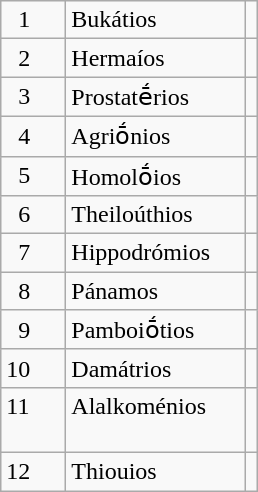<table class="wikitable">
<tr>
<td>  1</td>
<td>Bukátios</td>
<td></td>
</tr>
<tr>
<td>  2</td>
<td>Hermaíos</td>
<td></td>
</tr>
<tr>
<td>  3</td>
<td>Prostatḗrios</td>
<td></td>
</tr>
<tr>
<td>  4</td>
<td>Agriṓnios</td>
<td></td>
</tr>
<tr>
<td>  5</td>
<td>Homolṓios</td>
<td></td>
</tr>
<tr>
<td>  6</td>
<td>Theiloúthios</td>
<td></td>
</tr>
<tr>
<td>  7   </td>
<td>Hippodrómios  </td>
<td></td>
</tr>
<tr>
<td>  8</td>
<td>Pánamos</td>
<td></td>
</tr>
<tr>
<td>  9</td>
<td>Pamboiṓtios</td>
<td></td>
</tr>
<tr>
<td>10</td>
<td>Damátrios <br></td>
<td></td>
</tr>
<tr style="vertical-align:top;">
<td>11</td>
<td>Alalkoménios<br> <br></td>
<td><br> </td>
</tr>
<tr>
<td>12</td>
<td>Thiouios</td>
<td></td>
</tr>
</table>
